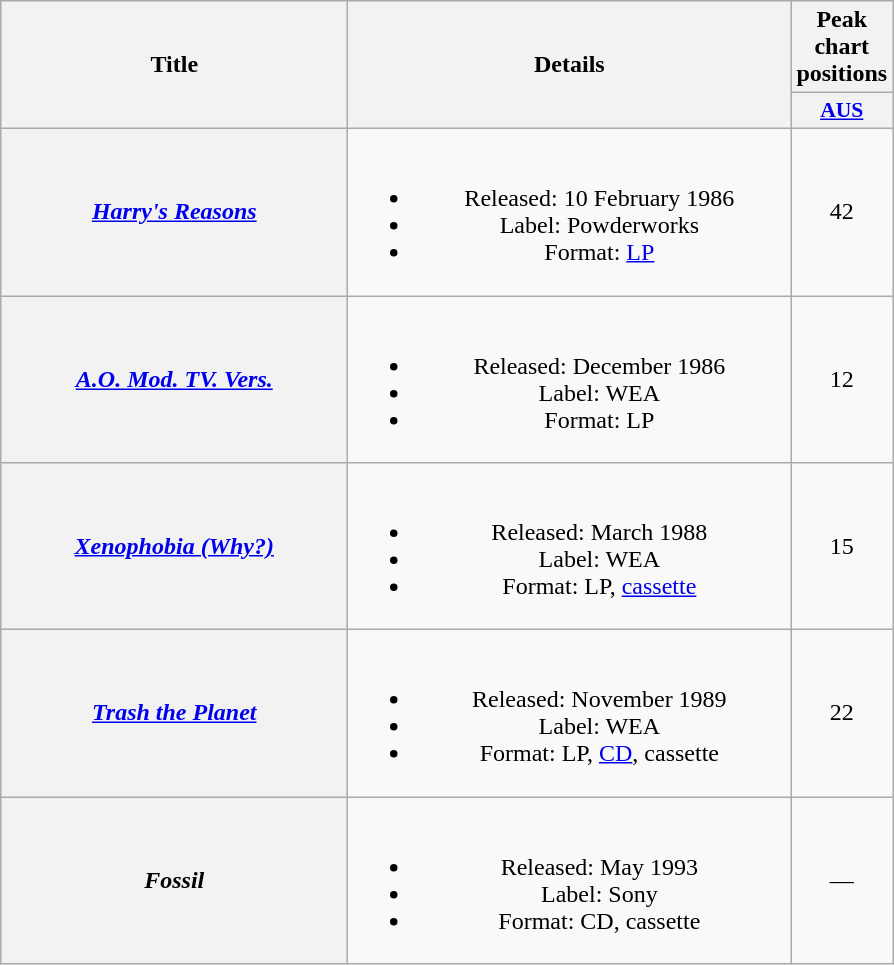<table class="wikitable plainrowheaders" style="text-align:center;">
<tr>
<th scope="col" rowspan="2" style="width:14em;">Title</th>
<th scope="col" rowspan="2" style="width:18em;">Details</th>
<th scope="col" colspan="1">Peak chart positions</th>
</tr>
<tr>
<th scope="col" style="width:2.5em; font-size:90%"><a href='#'>AUS</a><br></th>
</tr>
<tr>
<th scope="row"><em><a href='#'>Harry's Reasons</a></em></th>
<td><br><ul><li>Released: 10 February 1986</li><li>Label: Powderworks </li><li>Format: <a href='#'>LP</a></li></ul></td>
<td>42</td>
</tr>
<tr>
<th scope="row"><em><a href='#'>A.O. Mod. TV. Vers.</a></em></th>
<td><br><ul><li>Released: December 1986</li><li>Label: WEA </li><li>Format: LP</li></ul></td>
<td>12</td>
</tr>
<tr>
<th scope="row"><em><a href='#'>Xenophobia (Why?)</a></em></th>
<td><br><ul><li>Released: March 1988</li><li>Label: WEA </li><li>Format: LP, <a href='#'>cassette</a></li></ul></td>
<td>15</td>
</tr>
<tr>
<th scope="row"><em><a href='#'>Trash the Planet</a></em></th>
<td><br><ul><li>Released: November 1989</li><li>Label: WEA </li><li>Format: LP, <a href='#'>CD</a>, cassette</li></ul></td>
<td>22</td>
</tr>
<tr>
<th scope="row"><em>Fossil</em></th>
<td><br><ul><li>Released: May 1993</li><li>Label: Sony </li><li>Format: CD, cassette</li></ul></td>
<td>—</td>
</tr>
</table>
